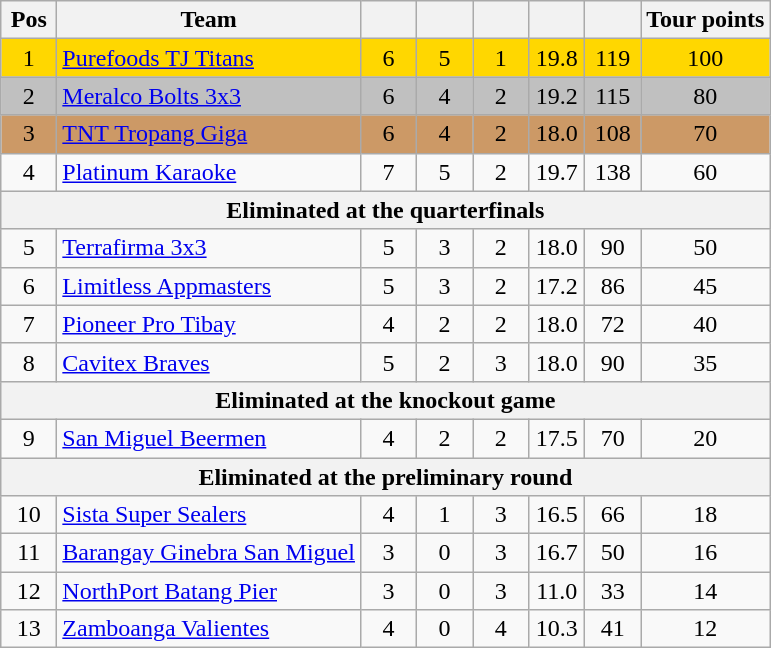<table class="wikitable" style="text-align:center">
<tr>
<th width=30>Pos</th>
<th width=180>Team</th>
<th width=30></th>
<th width=30></th>
<th width=30></th>
<th width=30></th>
<th width=30></th>
<th>Tour points</th>
</tr>
<tr bgcolor=gold>
<td>1</td>
<td align=left><a href='#'>Purefoods TJ Titans</a></td>
<td>6</td>
<td>5</td>
<td>1</td>
<td>19.8</td>
<td>119</td>
<td>100</td>
</tr>
<tr bgcolor=silver>
<td>2</td>
<td align=left><a href='#'>Meralco Bolts 3x3</a></td>
<td>6</td>
<td>4</td>
<td>2</td>
<td>19.2</td>
<td>115</td>
<td>80</td>
</tr>
<tr bgcolor=cc9966>
<td>3</td>
<td align=left><a href='#'>TNT Tropang Giga</a></td>
<td>6</td>
<td>4</td>
<td>2</td>
<td>18.0</td>
<td>108</td>
<td>70</td>
</tr>
<tr>
<td>4</td>
<td align=left><a href='#'>Platinum Karaoke</a></td>
<td>7</td>
<td>5</td>
<td>2</td>
<td>19.7</td>
<td>138</td>
<td>60</td>
</tr>
<tr>
<th colspan=8>Eliminated at the quarterfinals</th>
</tr>
<tr>
<td>5</td>
<td align=left><a href='#'>Terrafirma 3x3</a></td>
<td>5</td>
<td>3</td>
<td>2</td>
<td>18.0</td>
<td>90</td>
<td>50</td>
</tr>
<tr>
<td>6</td>
<td align=left><a href='#'>Limitless Appmasters</a></td>
<td>5</td>
<td>3</td>
<td>2</td>
<td>17.2</td>
<td>86</td>
<td>45</td>
</tr>
<tr>
<td>7</td>
<td align=left><a href='#'>Pioneer Pro Tibay</a></td>
<td>4</td>
<td>2</td>
<td>2</td>
<td>18.0</td>
<td>72</td>
<td>40</td>
</tr>
<tr>
<td>8</td>
<td align=left nowrap><a href='#'>Cavitex Braves</a></td>
<td>5</td>
<td>2</td>
<td>3</td>
<td>18.0</td>
<td>90</td>
<td>35</td>
</tr>
<tr>
<th colspan=8>Eliminated at the knockout game</th>
</tr>
<tr>
<td>9</td>
<td align=left><a href='#'>San Miguel Beermen</a></td>
<td>4</td>
<td>2</td>
<td>2</td>
<td>17.5</td>
<td>70</td>
<td>20</td>
</tr>
<tr>
<th colspan=8>Eliminated at the preliminary round</th>
</tr>
<tr>
<td>10</td>
<td align=left><a href='#'>Sista Super Sealers</a></td>
<td>4</td>
<td>1</td>
<td>3</td>
<td>16.5</td>
<td>66</td>
<td>18</td>
</tr>
<tr>
<td>11</td>
<td align=left nowrap><a href='#'>Barangay Ginebra San Miguel</a></td>
<td>3</td>
<td>0</td>
<td>3</td>
<td>16.7</td>
<td>50</td>
<td>16</td>
</tr>
<tr>
<td>12</td>
<td align=left><a href='#'>NorthPort Batang Pier</a></td>
<td>3</td>
<td>0</td>
<td>3</td>
<td>11.0</td>
<td>33</td>
<td>14</td>
</tr>
<tr>
<td>13</td>
<td align=left><a href='#'>Zamboanga Valientes</a></td>
<td>4</td>
<td>0</td>
<td>4</td>
<td>10.3</td>
<td>41</td>
<td>12</td>
</tr>
</table>
